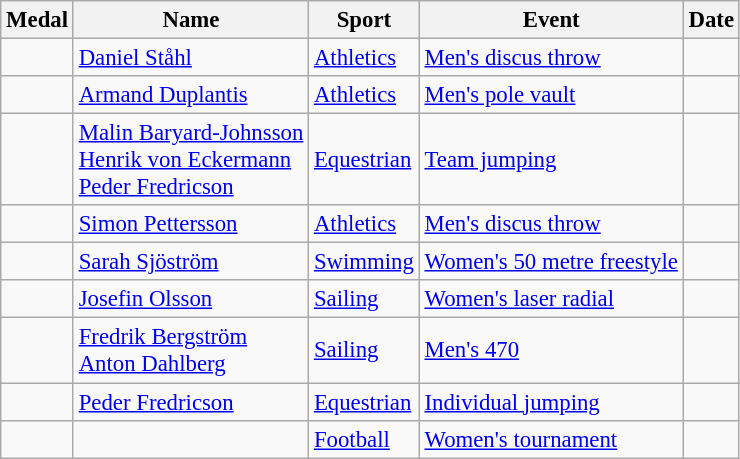<table class="wikitable sortable" style="font-size: 95%;">
<tr>
<th>Medal</th>
<th>Name</th>
<th>Sport</th>
<th>Event</th>
<th>Date</th>
</tr>
<tr>
<td></td>
<td><a href='#'>Daniel Ståhl</a></td>
<td><a href='#'>Athletics</a></td>
<td><a href='#'>Men's discus throw</a></td>
<td></td>
</tr>
<tr>
<td></td>
<td><a href='#'>Armand Duplantis</a></td>
<td><a href='#'>Athletics</a></td>
<td><a href='#'>Men's pole vault</a></td>
<td></td>
</tr>
<tr>
<td></td>
<td><a href='#'>Malin Baryard-Johnsson</a><br><a href='#'>Henrik von Eckermann</a><br><a href='#'>Peder Fredricson</a></td>
<td><a href='#'>Equestrian</a></td>
<td><a href='#'>Team jumping</a></td>
<td></td>
</tr>
<tr>
<td></td>
<td><a href='#'>Simon Pettersson</a></td>
<td><a href='#'>Athletics</a></td>
<td><a href='#'>Men's discus throw</a></td>
<td></td>
</tr>
<tr>
<td></td>
<td><a href='#'>Sarah Sjöström</a></td>
<td><a href='#'>Swimming</a></td>
<td><a href='#'>Women's 50 metre freestyle</a></td>
<td></td>
</tr>
<tr>
<td></td>
<td><a href='#'>Josefin Olsson</a></td>
<td><a href='#'>Sailing</a></td>
<td><a href='#'>Women's laser radial</a></td>
<td></td>
</tr>
<tr>
<td></td>
<td><a href='#'>Fredrik Bergström</a><br><a href='#'>Anton Dahlberg</a></td>
<td><a href='#'>Sailing</a></td>
<td><a href='#'>Men's 470</a></td>
<td></td>
</tr>
<tr>
<td></td>
<td><a href='#'>Peder Fredricson</a></td>
<td><a href='#'>Equestrian</a></td>
<td><a href='#'>Individual jumping</a></td>
<td></td>
</tr>
<tr>
<td></td>
<td></td>
<td><a href='#'>Football</a></td>
<td><a href='#'>Women's tournament</a></td>
<td></td>
</tr>
</table>
